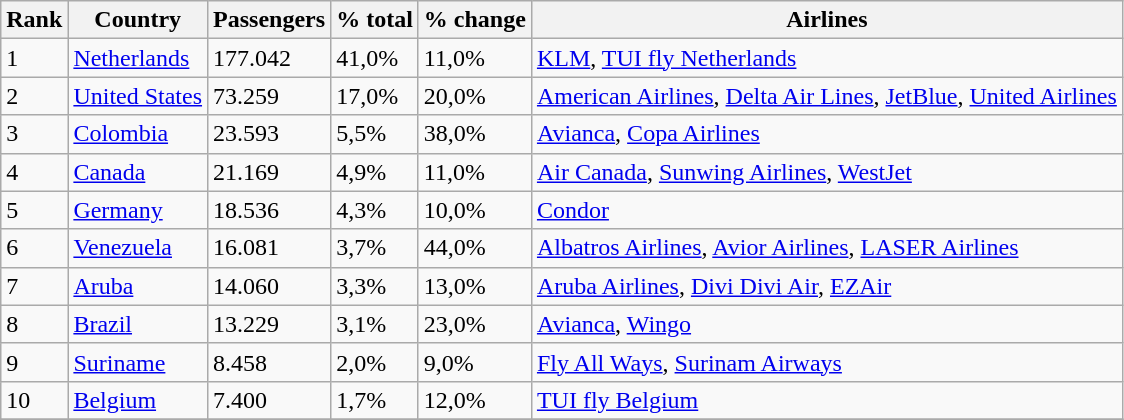<table class="sortable wikitable" style="font-size: 100%" width= align=>
<tr>
<th>Rank</th>
<th>Country</th>
<th>Passengers</th>
<th>% total</th>
<th>% change</th>
<th>Airlines</th>
</tr>
<tr>
<td>1</td>
<td> <a href='#'>Netherlands</a></td>
<td>177.042</td>
<td>41,0%</td>
<td> 11,0%</td>
<td><a href='#'>KLM</a>, <a href='#'>TUI fly Netherlands</a></td>
</tr>
<tr>
<td>2</td>
<td> <a href='#'>United States</a></td>
<td>73.259</td>
<td>17,0%</td>
<td> 20,0%</td>
<td><a href='#'>American Airlines</a>, <a href='#'>Delta Air Lines</a>, <a href='#'>JetBlue</a>, <a href='#'>United Airlines</a></td>
</tr>
<tr>
<td>3</td>
<td> <a href='#'>Colombia</a></td>
<td>23.593</td>
<td>5,5%</td>
<td> 38,0%</td>
<td><a href='#'>Avianca</a>, <a href='#'>Copa Airlines</a></td>
</tr>
<tr>
<td>4</td>
<td> <a href='#'>Canada</a></td>
<td>21.169</td>
<td>4,9%</td>
<td> 11,0%</td>
<td><a href='#'>Air Canada</a>, <a href='#'>Sunwing Airlines</a>, <a href='#'>WestJet</a></td>
</tr>
<tr>
<td>5</td>
<td> <a href='#'>Germany</a></td>
<td>18.536</td>
<td>4,3%</td>
<td> 10,0%</td>
<td><a href='#'>Condor</a></td>
</tr>
<tr>
<td>6</td>
<td> <a href='#'>Venezuela</a></td>
<td>16.081</td>
<td>3,7%</td>
<td> 44,0%</td>
<td><a href='#'>Albatros Airlines</a>, <a href='#'>Avior Airlines</a>, <a href='#'>LASER Airlines</a></td>
</tr>
<tr>
<td>7</td>
<td> <a href='#'>Aruba</a></td>
<td>14.060</td>
<td>3,3%</td>
<td> 13,0%</td>
<td><a href='#'>Aruba Airlines</a>, <a href='#'>Divi Divi Air</a>, <a href='#'>EZAir</a></td>
</tr>
<tr>
<td>8</td>
<td> <a href='#'>Brazil</a></td>
<td>13.229</td>
<td>3,1%</td>
<td> 23,0%</td>
<td><a href='#'>Avianca</a>, <a href='#'>Wingo</a></td>
</tr>
<tr>
<td>9</td>
<td> <a href='#'>Suriname</a></td>
<td>8.458</td>
<td>2,0%</td>
<td> 9,0%</td>
<td><a href='#'>Fly All Ways</a>, <a href='#'>Surinam Airways</a></td>
</tr>
<tr>
<td>10</td>
<td> <a href='#'>Belgium</a></td>
<td>7.400</td>
<td>1,7%</td>
<td> 12,0%</td>
<td><a href='#'>TUI fly Belgium</a></td>
</tr>
<tr>
</tr>
</table>
